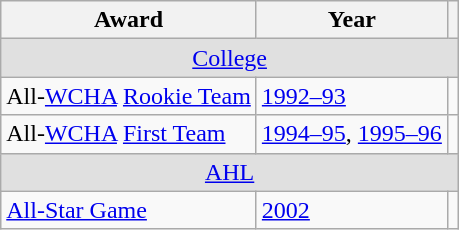<table class="wikitable">
<tr>
<th>Award</th>
<th>Year</th>
<th></th>
</tr>
<tr ALIGN="center" bgcolor="#e0e0e0">
<td colspan="3"><a href='#'>College</a></td>
</tr>
<tr>
<td>All-<a href='#'>WCHA</a> <a href='#'>Rookie Team</a></td>
<td><a href='#'>1992–93</a></td>
<td></td>
</tr>
<tr>
<td>All-<a href='#'>WCHA</a> <a href='#'>First Team</a></td>
<td><a href='#'>1994–95</a>, <a href='#'>1995–96</a></td>
<td></td>
</tr>
<tr ALIGN="center" bgcolor="#e0e0e0">
<td colspan="3"><a href='#'>AHL</a></td>
</tr>
<tr>
<td><a href='#'>All-Star Game</a></td>
<td><a href='#'>2002</a></td>
<td></td>
</tr>
</table>
